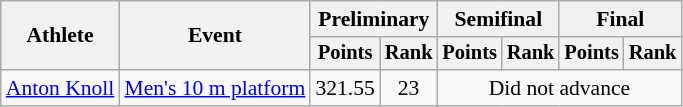<table class=wikitable style="font-size:90%">
<tr>
<th rowspan="2">Athlete</th>
<th rowspan="2">Event</th>
<th colspan="2">Preliminary</th>
<th colspan="2">Semifinal</th>
<th colspan="2">Final</th>
</tr>
<tr style="font-size:95%">
<th>Points</th>
<th>Rank</th>
<th>Points</th>
<th>Rank</th>
<th>Points</th>
<th>Rank</th>
</tr>
<tr align=center>
<td align=left><a href='#'>Anton Knoll</a></td>
<td align=left><a href='#'>Men's 10 m platform</a></td>
<td>321.55</td>
<td>23</td>
<td colspan="4">Did not advance</td>
</tr>
</table>
